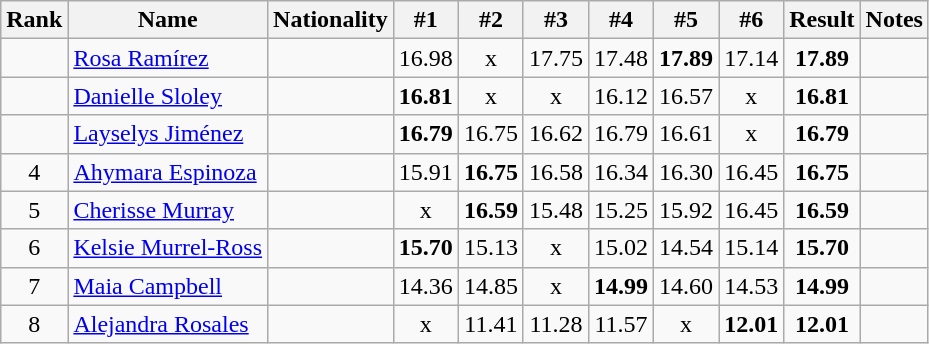<table class="wikitable sortable" style="text-align:center">
<tr>
<th>Rank</th>
<th>Name</th>
<th>Nationality</th>
<th>#1</th>
<th>#2</th>
<th>#3</th>
<th>#4</th>
<th>#5</th>
<th>#6</th>
<th>Result</th>
<th>Notes</th>
</tr>
<tr>
<td></td>
<td align=left><a href='#'>Rosa Ramírez</a></td>
<td align=left></td>
<td>16.98</td>
<td>x</td>
<td>17.75</td>
<td>17.48</td>
<td><strong>17.89</strong></td>
<td>17.14</td>
<td><strong>17.89</strong></td>
<td></td>
</tr>
<tr>
<td></td>
<td align=left><a href='#'>Danielle Sloley</a></td>
<td align=left></td>
<td><strong>16.81</strong></td>
<td>x</td>
<td>x</td>
<td>16.12</td>
<td>16.57</td>
<td>x</td>
<td><strong>16.81</strong></td>
<td></td>
</tr>
<tr>
<td></td>
<td align=left><a href='#'>Layselys Jiménez</a></td>
<td align=left></td>
<td><strong>16.79</strong></td>
<td>16.75</td>
<td>16.62</td>
<td>16.79</td>
<td>16.61</td>
<td>x</td>
<td><strong>16.79</strong></td>
<td></td>
</tr>
<tr>
<td>4</td>
<td align=left><a href='#'>Ahymara Espinoza</a></td>
<td align=left></td>
<td>15.91</td>
<td><strong>16.75</strong></td>
<td>16.58</td>
<td>16.34</td>
<td>16.30</td>
<td>16.45</td>
<td><strong>16.75</strong></td>
<td></td>
</tr>
<tr>
<td>5</td>
<td align=left><a href='#'>Cherisse Murray</a></td>
<td align=left></td>
<td>x</td>
<td><strong>16.59</strong></td>
<td>15.48</td>
<td>15.25</td>
<td>15.92</td>
<td>16.45</td>
<td><strong>16.59</strong></td>
<td></td>
</tr>
<tr>
<td>6</td>
<td align=left><a href='#'>Kelsie Murrel-Ross</a></td>
<td align=left></td>
<td><strong>15.70</strong></td>
<td>15.13</td>
<td>x</td>
<td>15.02</td>
<td>14.54</td>
<td>15.14</td>
<td><strong>15.70</strong></td>
<td></td>
</tr>
<tr>
<td>7</td>
<td align=left><a href='#'>Maia Campbell</a></td>
<td align=left></td>
<td>14.36</td>
<td>14.85</td>
<td>x</td>
<td><strong>14.99</strong></td>
<td>14.60</td>
<td>14.53</td>
<td><strong>14.99</strong></td>
<td></td>
</tr>
<tr>
<td>8</td>
<td align=left><a href='#'>Alejandra Rosales</a></td>
<td align=left></td>
<td>x</td>
<td>11.41</td>
<td>11.28</td>
<td>11.57</td>
<td>x</td>
<td><strong>12.01</strong></td>
<td><strong>12.01</strong></td>
<td></td>
</tr>
</table>
